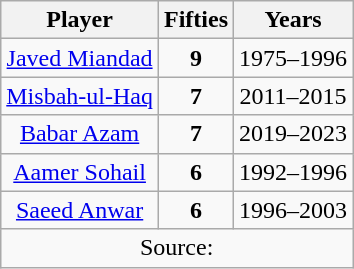<table class="wikitable" style="text-align:center">
<tr>
<th scope="col">Player</th>
<th scope="col">Fifties</th>
<th scope="col">Years</th>
</tr>
<tr>
<td><a href='#'>Javed Miandad</a></td>
<td><strong>9</strong></td>
<td>1975–1996</td>
</tr>
<tr>
<td><a href='#'>Misbah-ul-Haq</a></td>
<td><strong>7</strong></td>
<td>2011–2015</td>
</tr>
<tr>
<td><a href='#'>Babar Azam</a></td>
<td><strong>7</strong></td>
<td>2019–2023</td>
</tr>
<tr>
<td><a href='#'>Aamer Sohail</a></td>
<td><strong>6</strong></td>
<td>1992–1996</td>
</tr>
<tr>
<td><a href='#'>Saeed Anwar</a></td>
<td><strong>6</strong></td>
<td>1996–2003</td>
</tr>
<tr>
<td colspan="3">Source:</td>
</tr>
</table>
